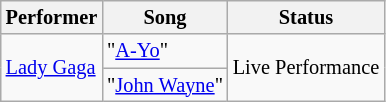<table class="wikitable" style="font-size:85%">
<tr>
<th>Performer</th>
<th>Song</th>
<th>Status</th>
</tr>
<tr>
<td rowspan="2"> <a href='#'>Lady Gaga</a></td>
<td>"<a href='#'>A-Yo</a>"</td>
<td rowspan="2">Live Performance</td>
</tr>
<tr>
<td>"<a href='#'>John Wayne</a>"</td>
</tr>
</table>
